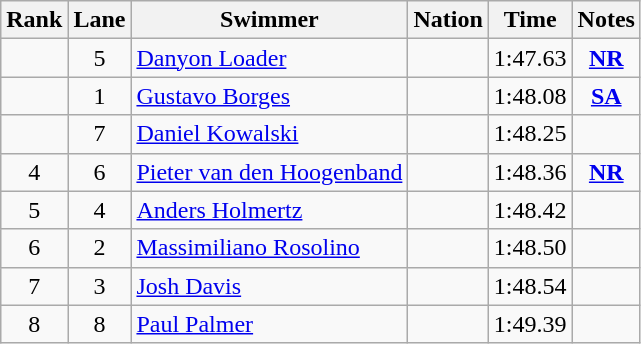<table class="wikitable sortable" style="text-align:center">
<tr>
<th>Rank</th>
<th>Lane</th>
<th>Swimmer</th>
<th>Nation</th>
<th>Time</th>
<th>Notes</th>
</tr>
<tr>
<td></td>
<td>5</td>
<td align=left><a href='#'>Danyon Loader</a></td>
<td align=left></td>
<td>1:47.63</td>
<td><strong><a href='#'>NR</a></strong></td>
</tr>
<tr>
<td></td>
<td>1</td>
<td align=left><a href='#'>Gustavo Borges</a></td>
<td align=left></td>
<td>1:48.08</td>
<td><strong><a href='#'>SA</a></strong></td>
</tr>
<tr>
<td></td>
<td>7</td>
<td align=left><a href='#'>Daniel Kowalski</a></td>
<td align=left></td>
<td>1:48.25</td>
<td></td>
</tr>
<tr>
<td>4</td>
<td>6</td>
<td align=left><a href='#'>Pieter van den Hoogenband</a></td>
<td align=left></td>
<td>1:48.36</td>
<td><strong><a href='#'>NR</a></strong></td>
</tr>
<tr>
<td>5</td>
<td>4</td>
<td align=left><a href='#'>Anders Holmertz</a></td>
<td align=left></td>
<td>1:48.42</td>
<td></td>
</tr>
<tr>
<td>6</td>
<td>2</td>
<td align=left><a href='#'>Massimiliano Rosolino</a></td>
<td align=left></td>
<td>1:48.50</td>
<td></td>
</tr>
<tr>
<td>7</td>
<td>3</td>
<td align=left><a href='#'>Josh Davis</a></td>
<td align=left></td>
<td>1:48.54</td>
<td></td>
</tr>
<tr>
<td>8</td>
<td>8</td>
<td align=left><a href='#'>Paul Palmer</a></td>
<td align=left></td>
<td>1:49.39</td>
<td></td>
</tr>
</table>
